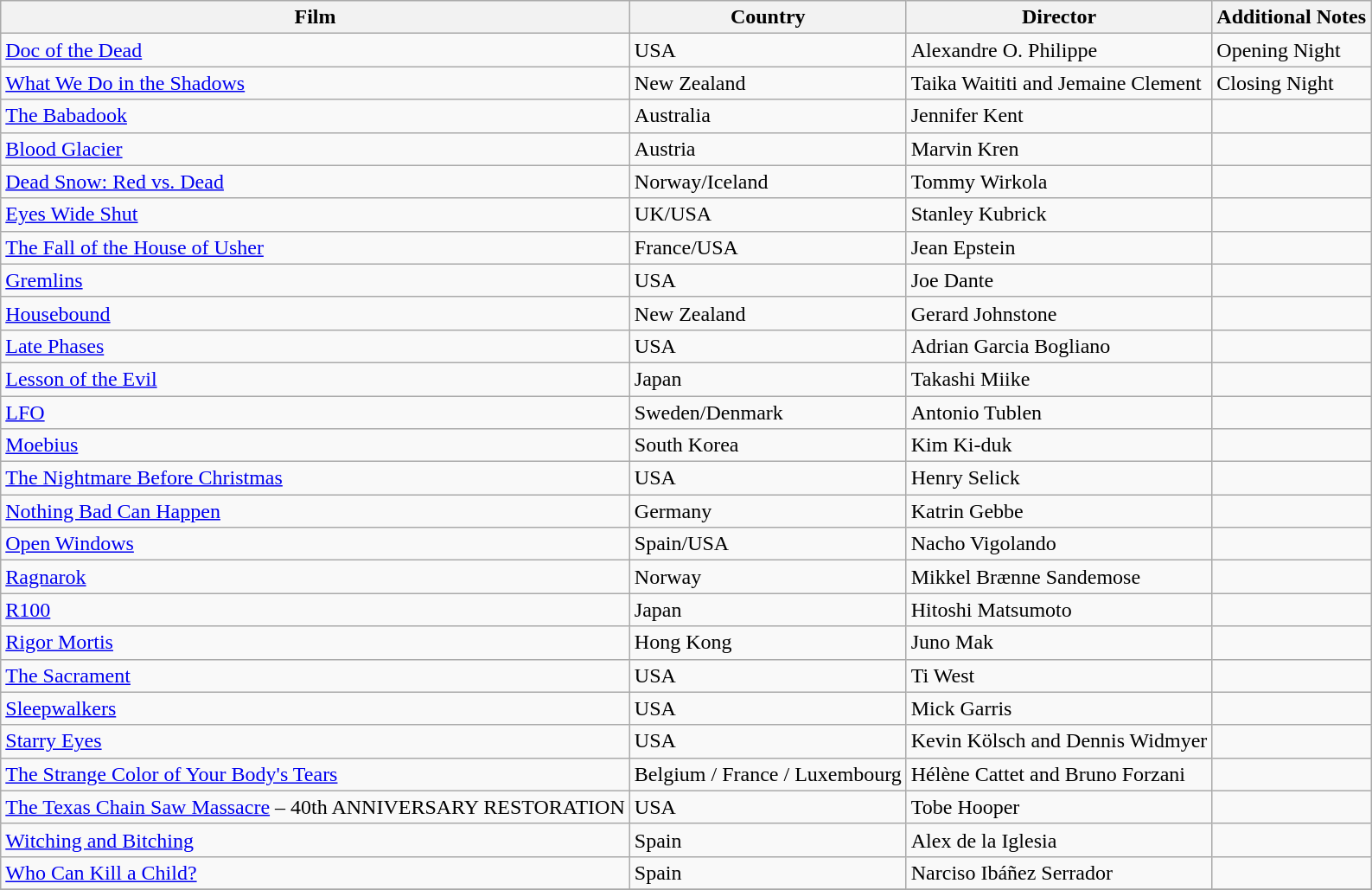<table class="wikitable">
<tr>
<th>Film</th>
<th>Country</th>
<th>Director</th>
<th>Additional Notes</th>
</tr>
<tr>
<td><a href='#'>Doc of the Dead</a></td>
<td>USA</td>
<td>Alexandre O. Philippe</td>
<td>Opening Night</td>
</tr>
<tr>
<td><a href='#'>What We Do in the Shadows</a></td>
<td>New Zealand</td>
<td>Taika Waititi and Jemaine Clement</td>
<td>Closing Night</td>
</tr>
<tr>
<td><a href='#'>The Babadook</a></td>
<td>Australia</td>
<td>Jennifer Kent</td>
<td></td>
</tr>
<tr>
<td><a href='#'>Blood Glacier</a></td>
<td>Austria</td>
<td>Marvin Kren</td>
<td></td>
</tr>
<tr>
<td><a href='#'>Dead Snow: Red vs. Dead</a></td>
<td>Norway/Iceland</td>
<td>Tommy Wirkola</td>
<td></td>
</tr>
<tr>
<td><a href='#'>Eyes Wide Shut</a></td>
<td>UK/USA</td>
<td>Stanley Kubrick</td>
<td></td>
</tr>
<tr>
<td><a href='#'>The Fall of the House of Usher</a></td>
<td>France/USA</td>
<td>Jean Epstein</td>
<td></td>
</tr>
<tr>
<td><a href='#'>Gremlins</a></td>
<td>USA</td>
<td>Joe Dante</td>
<td></td>
</tr>
<tr>
<td><a href='#'>Housebound</a></td>
<td>New Zealand</td>
<td>Gerard Johnstone</td>
<td></td>
</tr>
<tr>
<td><a href='#'>Late Phases</a></td>
<td>USA</td>
<td>Adrian Garcia Bogliano</td>
<td></td>
</tr>
<tr>
<td><a href='#'>Lesson of the Evil</a></td>
<td>Japan</td>
<td>Takashi Miike</td>
<td></td>
</tr>
<tr>
<td><a href='#'>LFO</a></td>
<td>Sweden/Denmark</td>
<td>Antonio Tublen</td>
<td></td>
</tr>
<tr>
<td><a href='#'>Moebius</a></td>
<td>South Korea</td>
<td>Kim Ki-duk</td>
<td></td>
</tr>
<tr>
<td><a href='#'>The Nightmare Before Christmas</a></td>
<td>USA</td>
<td>Henry Selick</td>
<td></td>
</tr>
<tr>
<td><a href='#'>Nothing Bad Can Happen</a></td>
<td>Germany</td>
<td>Katrin Gebbe</td>
<td></td>
</tr>
<tr>
<td><a href='#'>Open Windows</a></td>
<td>Spain/USA</td>
<td>Nacho Vigolando</td>
<td></td>
</tr>
<tr>
<td><a href='#'>Ragnarok</a></td>
<td>Norway</td>
<td>Mikkel Brænne Sandemose</td>
<td></td>
</tr>
<tr>
<td><a href='#'>R100</a></td>
<td>Japan</td>
<td>Hitoshi Matsumoto</td>
<td></td>
</tr>
<tr>
<td><a href='#'>Rigor Mortis</a></td>
<td>Hong Kong</td>
<td>Juno Mak</td>
<td></td>
</tr>
<tr>
<td><a href='#'>The Sacrament</a></td>
<td>USA</td>
<td>Ti West</td>
<td></td>
</tr>
<tr>
<td><a href='#'>Sleepwalkers</a></td>
<td>USA</td>
<td>Mick Garris</td>
<td></td>
</tr>
<tr>
<td><a href='#'>Starry Eyes</a></td>
<td>USA</td>
<td>Kevin Kölsch and Dennis Widmyer</td>
<td></td>
</tr>
<tr>
<td><a href='#'>The Strange Color of Your Body's Tears</a></td>
<td>Belgium / France / Luxembourg</td>
<td>Hélène Cattet and Bruno Forzani</td>
<td></td>
</tr>
<tr>
<td><a href='#'>The Texas Chain Saw Massacre</a> – 40th ANNIVERSARY RESTORATION</td>
<td>USA</td>
<td>Tobe Hooper</td>
<td></td>
</tr>
<tr>
<td><a href='#'>Witching and Bitching</a></td>
<td>Spain</td>
<td>Alex de la Iglesia</td>
<td></td>
</tr>
<tr>
<td><a href='#'>Who Can Kill a Child?</a></td>
<td>Spain</td>
<td>Narciso Ibáñez Serrador</td>
<td></td>
</tr>
<tr>
</tr>
</table>
